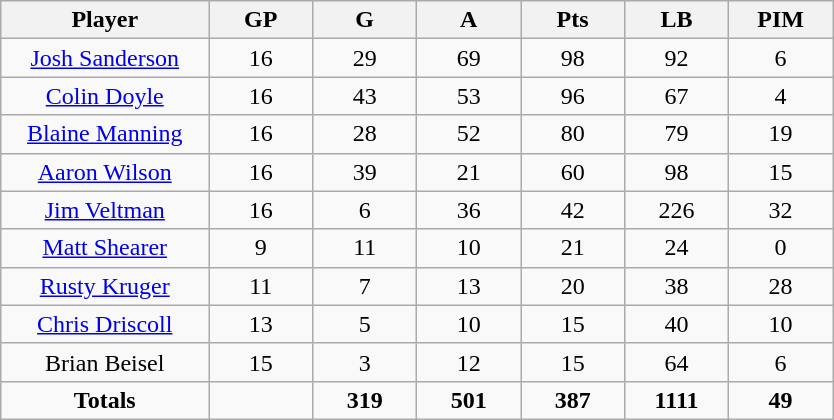<table class="wikitable sortable">
<tr align=center>
<th width="20%">Player</th>
<th width="10%">GP</th>
<th width="10%">G</th>
<th width="10%">A</th>
<th width="10%">Pts</th>
<th width="10%">LB</th>
<th width="10%">PIM</th>
</tr>
<tr align=center>
<td><a href='#'>Josh Sanderson</a></td>
<td>16</td>
<td>29</td>
<td>69</td>
<td>98</td>
<td>92</td>
<td>6</td>
</tr>
<tr align=center>
<td><a href='#'>Colin Doyle</a></td>
<td>16</td>
<td>43</td>
<td>53</td>
<td>96</td>
<td>67</td>
<td>4</td>
</tr>
<tr align=center>
<td><a href='#'>Blaine Manning</a></td>
<td>16</td>
<td>28</td>
<td>52</td>
<td>80</td>
<td>79</td>
<td>19</td>
</tr>
<tr align=center>
<td><a href='#'>Aaron Wilson</a></td>
<td>16</td>
<td>39</td>
<td>21</td>
<td>60</td>
<td>98</td>
<td>15</td>
</tr>
<tr align=center>
<td><a href='#'>Jim Veltman</a></td>
<td>16</td>
<td>6</td>
<td>36</td>
<td>42</td>
<td>226</td>
<td>32</td>
</tr>
<tr align=center>
<td><a href='#'>Matt Shearer</a></td>
<td>9</td>
<td>11</td>
<td>10</td>
<td>21</td>
<td>24</td>
<td>0</td>
</tr>
<tr align=center>
<td><a href='#'>Rusty Kruger</a></td>
<td>11</td>
<td>7</td>
<td>13</td>
<td>20</td>
<td>38</td>
<td>28</td>
</tr>
<tr align=center>
<td><a href='#'>Chris Driscoll</a></td>
<td>13</td>
<td>5</td>
<td>10</td>
<td>15</td>
<td>40</td>
<td>10</td>
</tr>
<tr align=center>
<td>Brian Beisel</td>
<td>15</td>
<td>3</td>
<td>12</td>
<td>15</td>
<td>64</td>
<td>6</td>
</tr>
<tr align=center>
<td><strong>Totals</strong></td>
<td></td>
<td><strong>319</strong></td>
<td><strong>501</strong></td>
<td><strong>387</strong></td>
<td><strong>1111</strong></td>
<td><strong>49</strong></td>
</tr>
</table>
